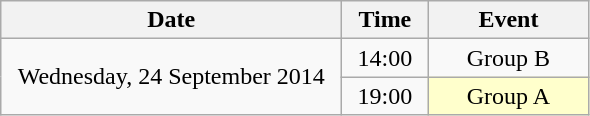<table class = "wikitable" style="text-align:center;">
<tr>
<th width=220>Date</th>
<th width=50>Time</th>
<th width=100>Event</th>
</tr>
<tr>
<td rowspan=2>Wednesday, 24 September 2014</td>
<td>14:00</td>
<td>Group B</td>
</tr>
<tr>
<td>19:00</td>
<td bgcolor=ffffcc>Group A</td>
</tr>
</table>
